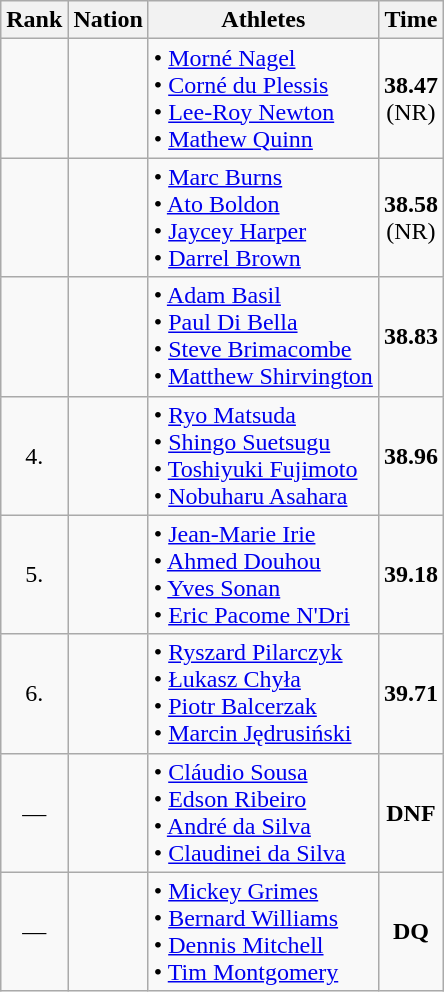<table class="wikitable" style="text-align:center">
<tr>
<th>Rank</th>
<th>Nation</th>
<th>Athletes</th>
<th>Time</th>
</tr>
<tr>
<td></td>
<td align=left></td>
<td align=left>• <a href='#'>Morné Nagel</a><br>• <a href='#'>Corné du Plessis</a><br>• <a href='#'>Lee-Roy Newton</a><br>• <a href='#'>Mathew Quinn</a></td>
<td><strong>38.47</strong><br>(NR)</td>
</tr>
<tr>
<td></td>
<td align=left></td>
<td align=left>• <a href='#'>Marc Burns</a><br>• <a href='#'>Ato Boldon</a><br>• <a href='#'>Jaycey Harper</a><br>• <a href='#'>Darrel Brown</a></td>
<td><strong>38.58</strong><br>(NR)</td>
</tr>
<tr>
<td></td>
<td align=left></td>
<td align=left>• <a href='#'>Adam Basil</a><br>• <a href='#'>Paul Di Bella</a><br>• <a href='#'>Steve Brimacombe</a><br>• <a href='#'>Matthew Shirvington</a></td>
<td><strong>38.83</strong></td>
</tr>
<tr>
<td>4.</td>
<td align=left></td>
<td align=left>• <a href='#'>Ryo Matsuda</a><br>• <a href='#'>Shingo Suetsugu</a><br>• <a href='#'>Toshiyuki Fujimoto</a><br>• <a href='#'>Nobuharu Asahara</a></td>
<td><strong>38.96</strong></td>
</tr>
<tr>
<td>5.</td>
<td align=left></td>
<td align=left>• <a href='#'>Jean-Marie Irie</a><br>• <a href='#'>Ahmed Douhou</a><br>• <a href='#'>Yves Sonan</a><br>• <a href='#'>Eric Pacome N'Dri</a></td>
<td><strong>39.18</strong></td>
</tr>
<tr>
<td>6.</td>
<td align=left></td>
<td align=left>• <a href='#'>Ryszard Pilarczyk</a><br>• <a href='#'>Łukasz Chyła</a><br>• <a href='#'>Piotr Balcerzak</a><br>• <a href='#'>Marcin Jędrusiński</a></td>
<td><strong>39.71</strong></td>
</tr>
<tr>
<td>—</td>
<td align=left></td>
<td align=left>• <a href='#'>Cláudio Sousa</a><br>• <a href='#'>Edson Ribeiro</a><br>• <a href='#'>André da Silva</a><br>• <a href='#'>Claudinei da Silva</a></td>
<td><strong>DNF</strong></td>
</tr>
<tr>
<td>—</td>
<td align=left></td>
<td align=left>• <a href='#'>Mickey Grimes</a><br>• <a href='#'>Bernard Williams</a><br>• <a href='#'>Dennis Mitchell</a><br>• <a href='#'>Tim Montgomery</a></td>
<td><strong>DQ</strong></td>
</tr>
</table>
